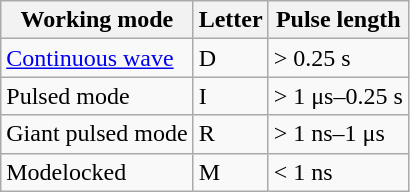<table class="wikitable">
<tr>
<th>Working mode</th>
<th>Letter</th>
<th>Pulse length</th>
</tr>
<tr>
<td><a href='#'>Continuous wave</a></td>
<td>D</td>
<td>> 0.25 s</td>
</tr>
<tr>
<td>Pulsed mode</td>
<td>I</td>
<td>> 1 μs–0.25 s</td>
</tr>
<tr>
<td>Giant pulsed mode</td>
<td>R</td>
<td>> 1 ns–1 μs</td>
</tr>
<tr>
<td>Modelocked</td>
<td>M</td>
<td>< 1 ns</td>
</tr>
</table>
